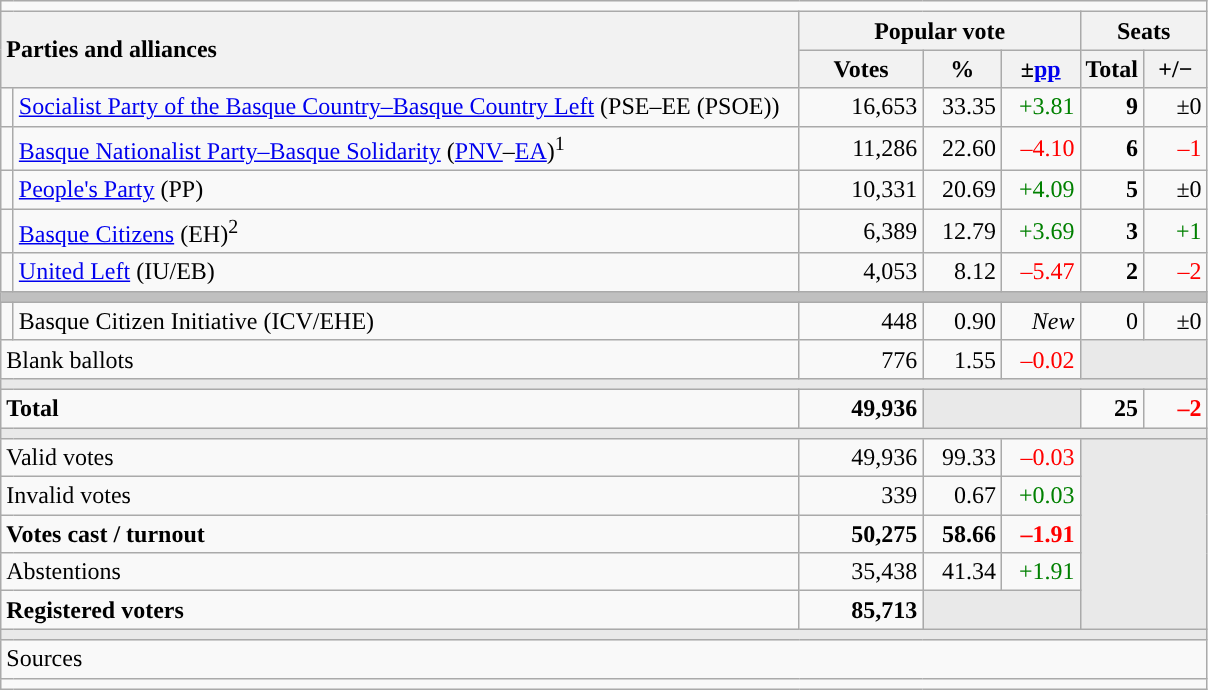<table class="wikitable" style="text-align:right;">
<tr>
<td colspan="7"></td>
</tr>
<tr>
<th style="text-align:left;" rowspan="2" colspan="2" width="525">Parties and alliances</th>
<th colspan="3">Popular vote</th>
<th colspan="2">Seats</th>
</tr>
<tr>
<th width="75">Votes</th>
<th width="45">%</th>
<th width="45">±<a href='#'>pp</a></th>
<th width="35">Total</th>
<th width="35">+/−</th>
</tr>
<tr>
<td width="1" style="color:inherit;background:"></td>
<td align="left"><a href='#'>Socialist Party of the Basque Country–Basque Country Left</a> (PSE–EE (PSOE))</td>
<td>16,653</td>
<td>33.35</td>
<td style="color:green;">+3.81</td>
<td><strong>9</strong></td>
<td>±0</td>
</tr>
<tr>
<td style="color:inherit;background:"></td>
<td align="left"><a href='#'>Basque Nationalist Party–Basque Solidarity</a> (<a href='#'>PNV</a>–<a href='#'>EA</a>)<sup>1</sup></td>
<td>11,286</td>
<td>22.60</td>
<td style="color:red;">–4.10</td>
<td><strong>6</strong></td>
<td style="color:red;">–1</td>
</tr>
<tr>
<td style="color:inherit;background:"></td>
<td align="left"><a href='#'>People's Party</a> (PP)</td>
<td>10,331</td>
<td>20.69</td>
<td style="color:green;">+4.09</td>
<td><strong>5</strong></td>
<td>±0</td>
</tr>
<tr>
<td style="color:inherit;background:"></td>
<td align="left"><a href='#'>Basque Citizens</a> (EH)<sup>2</sup></td>
<td>6,389</td>
<td>12.79</td>
<td style="color:green;">+3.69</td>
<td><strong>3</strong></td>
<td style="color:green;">+1</td>
</tr>
<tr>
<td style="color:inherit;background:"></td>
<td align="left"><a href='#'>United Left</a> (IU/EB)</td>
<td>4,053</td>
<td>8.12</td>
<td style="color:red;">–5.47</td>
<td><strong>2</strong></td>
<td style="color:red;">–2</td>
</tr>
<tr>
<td colspan="7" style="color:inherit;background:#C0C0C0"></td>
</tr>
<tr>
<td style="color:inherit;background:"></td>
<td align="left">Basque Citizen Initiative (ICV/EHE)</td>
<td>448</td>
<td>0.90</td>
<td><em>New</em></td>
<td>0</td>
<td>±0</td>
</tr>
<tr>
<td align="left" colspan="2">Blank ballots</td>
<td>776</td>
<td>1.55</td>
<td style="color:red;">–0.02</td>
<td style="color:inherit;background:#E9E9E9" colspan="2"></td>
</tr>
<tr>
<td colspan="7" style="color:inherit;background:#E9E9E9"></td>
</tr>
<tr style="font-weight:bold;">
<td align="left" colspan="2">Total</td>
<td>49,936</td>
<td bgcolor="#E9E9E9" colspan="2"></td>
<td>25</td>
<td style="color:red;">–2</td>
</tr>
<tr>
<td colspan="7" style="color:inherit;background:#E9E9E9"></td>
</tr>
<tr>
<td align="left" colspan="2">Valid votes</td>
<td>49,936</td>
<td>99.33</td>
<td style="color:red;">–0.03</td>
<td bgcolor="#E9E9E9" colspan="2" rowspan="5"></td>
</tr>
<tr>
<td align="left" colspan="2">Invalid votes</td>
<td>339</td>
<td>0.67</td>
<td style="color:green;">+0.03</td>
</tr>
<tr style="font-weight:bold;">
<td align="left" colspan="2">Votes cast / turnout</td>
<td>50,275</td>
<td>58.66</td>
<td style="color:red;">–1.91</td>
</tr>
<tr>
<td align="left" colspan="2">Abstentions</td>
<td>35,438</td>
<td>41.34</td>
<td style="color:green;">+1.91</td>
</tr>
<tr style="font-weight:bold;">
<td align="left" colspan="2">Registered voters</td>
<td>85,713</td>
<td bgcolor="#E9E9E9" colspan="2"></td>
</tr>
<tr>
<td colspan="7" style="color:inherit;background:#E9E9E9"></td>
</tr>
<tr>
<td align="left" colspan="7">Sources</td>
</tr>
<tr>
<td colspan="7" style="text-align:left; max-width:790px;"></td>
</tr>
</table>
